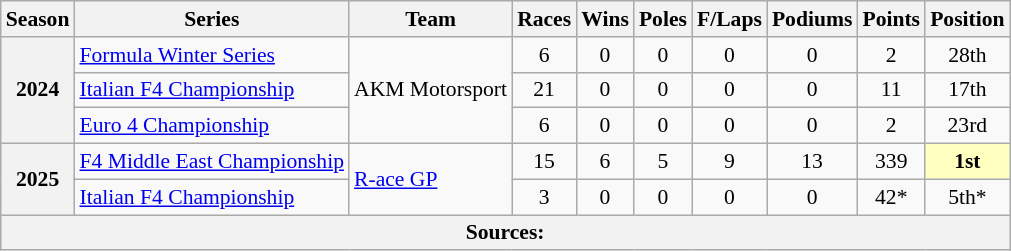<table class="wikitable" style="font-size: 90%; text-align:center">
<tr>
<th>Season</th>
<th>Series</th>
<th>Team</th>
<th>Races</th>
<th>Wins</th>
<th>Poles</th>
<th>F/Laps</th>
<th>Podiums</th>
<th>Points</th>
<th>Position</th>
</tr>
<tr>
<th rowspan="3">2024</th>
<td align="left"><a href='#'>Formula Winter Series</a></td>
<td rowspan="3" align="left">AKM Motorsport</td>
<td>6</td>
<td>0</td>
<td>0</td>
<td>0</td>
<td>0</td>
<td>2</td>
<td>28th</td>
</tr>
<tr>
<td align="left"><a href='#'>Italian F4 Championship</a></td>
<td>21</td>
<td>0</td>
<td>0</td>
<td>0</td>
<td>0</td>
<td>11</td>
<td>17th</td>
</tr>
<tr>
<td align="left"><a href='#'>Euro 4 Championship</a></td>
<td>6</td>
<td>0</td>
<td>0</td>
<td>0</td>
<td>0</td>
<td>2</td>
<td>23rd</td>
</tr>
<tr>
<th rowspan="2">2025</th>
<td align=left><a href='#'>F4 Middle East Championship</a></td>
<td align=left rowspan="2"><a href='#'>R-ace GP</a></td>
<td>15</td>
<td>6</td>
<td>5</td>
<td>9</td>
<td>13</td>
<td>339</td>
<td style="background:#FFFFBF"><strong>1st</strong></td>
</tr>
<tr>
<td align="left"><a href='#'>Italian F4 Championship</a></td>
<td>3</td>
<td>0</td>
<td>0</td>
<td>0</td>
<td>0</td>
<td>42*</td>
<td>5th*</td>
</tr>
<tr>
<th colspan="10">Sources:</th>
</tr>
</table>
